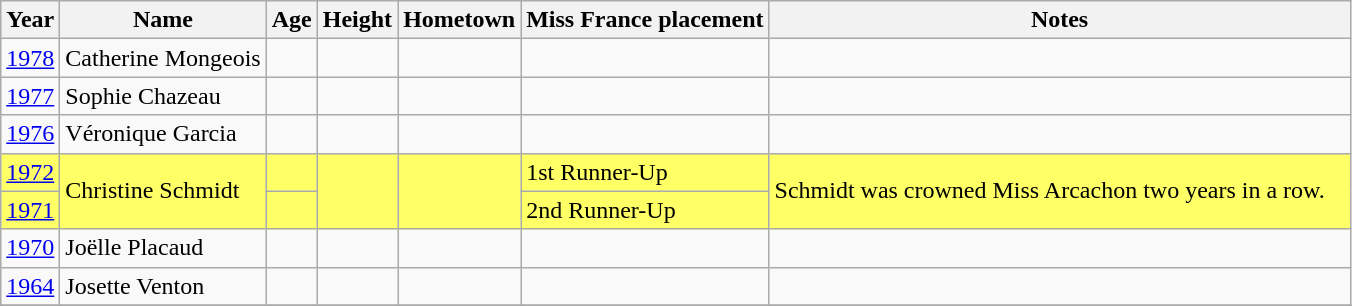<table class="wikitable sortable">
<tr>
<th>Year</th>
<th>Name</th>
<th>Age</th>
<th>Height</th>
<th>Hometown</th>
<th>Miss France placement</th>
<th width=380>Notes</th>
</tr>
<tr>
<td><a href='#'>1978</a></td>
<td>Catherine Mongeois</td>
<td></td>
<td></td>
<td></td>
<td></td>
<td></td>
</tr>
<tr>
<td><a href='#'>1977</a></td>
<td>Sophie Chazeau</td>
<td></td>
<td></td>
<td></td>
<td></td>
<td></td>
</tr>
<tr>
<td><a href='#'>1976</a></td>
<td>Véronique Garcia</td>
<td></td>
<td></td>
<td></td>
<td></td>
<td></td>
</tr>
<tr bgcolor=#FFFF66>
<td><a href='#'>1972</a></td>
<td rowspan=2>Christine Schmidt</td>
<td></td>
<td rowspan=2></td>
<td rowspan=2></td>
<td>1st Runner-Up</td>
<td rowspan=2>Schmidt was crowned Miss Arcachon two years in a row.</td>
</tr>
<tr bgcolor=#FFFF66>
<td><a href='#'>1971</a></td>
<td></td>
<td>2nd Runner-Up</td>
</tr>
<tr>
<td><a href='#'>1970</a></td>
<td>Joëlle Placaud</td>
<td></td>
<td></td>
<td></td>
<td></td>
<td></td>
</tr>
<tr>
<td><a href='#'>1964</a></td>
<td>Josette Venton</td>
<td></td>
<td></td>
<td></td>
<td></td>
<td></td>
</tr>
<tr>
</tr>
</table>
